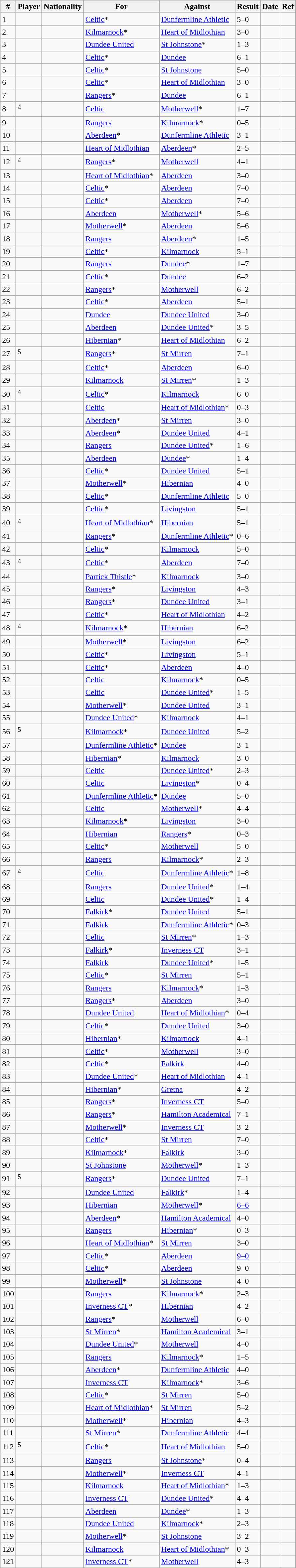<table class="wikitable sortable">
<tr>
<th>#</th>
<th>Player</th>
<th>Nationality</th>
<th>For</th>
<th>Against</th>
<th align=center>Result</th>
<th>Date</th>
<th class="unsortable" align="center">Ref</th>
</tr>
<tr>
<td>1</td>
<td></td>
<td></td>
<td><a href='#'>Celtic</a>*</td>
<td><a href='#'>Dunfermline Athletic</a></td>
<td>5–0</td>
<td></td>
<td></td>
</tr>
<tr>
<td>2</td>
<td></td>
<td></td>
<td><a href='#'>Kilmarnock</a>*</td>
<td><a href='#'>Heart of Midlothian</a></td>
<td>3–0</td>
<td></td>
<td></td>
</tr>
<tr>
<td>3</td>
<td></td>
<td></td>
<td><a href='#'>Dundee United</a></td>
<td><a href='#'>St Johnstone</a>*</td>
<td>1–3</td>
<td></td>
<td></td>
</tr>
<tr>
<td>4</td>
<td></td>
<td></td>
<td><a href='#'>Celtic</a>*</td>
<td><a href='#'>Dundee</a></td>
<td>6–1</td>
<td></td>
<td></td>
</tr>
<tr>
<td>5</td>
<td></td>
<td></td>
<td><a href='#'>Celtic</a>*</td>
<td><a href='#'>St Johnstone</a></td>
<td>5–0</td>
<td></td>
<td></td>
</tr>
<tr>
<td>6</td>
<td></td>
<td></td>
<td><a href='#'>Celtic</a>*</td>
<td><a href='#'>Heart of Midlothian</a></td>
<td>3–0</td>
<td></td>
<td></td>
</tr>
<tr>
<td>7</td>
<td></td>
<td></td>
<td><a href='#'>Rangers</a>*</td>
<td><a href='#'>Dundee</a></td>
<td>6–1</td>
<td></td>
<td></td>
</tr>
<tr>
<td>8</td>
<td><sup>4</sup></td>
<td></td>
<td><a href='#'>Celtic</a></td>
<td><a href='#'>Motherwell</a>*</td>
<td>1–7</td>
<td></td>
<td></td>
</tr>
<tr>
<td>9</td>
<td></td>
<td></td>
<td><a href='#'>Rangers</a></td>
<td><a href='#'>Kilmarnock</a>*</td>
<td>0–5</td>
<td></td>
<td></td>
</tr>
<tr>
<td>10</td>
<td></td>
<td></td>
<td><a href='#'>Aberdeen</a>*</td>
<td><a href='#'>Dunfermline Athletic</a></td>
<td>3–1</td>
<td></td>
<td></td>
</tr>
<tr>
<td>11</td>
<td></td>
<td></td>
<td><a href='#'>Heart of Midlothian</a></td>
<td><a href='#'>Aberdeen</a>*</td>
<td>2–5</td>
<td></td>
<td></td>
</tr>
<tr>
<td>12</td>
<td><sup>4</sup></td>
<td></td>
<td><a href='#'>Rangers</a>*</td>
<td><a href='#'>Motherwell</a></td>
<td>4–1</td>
<td></td>
<td></td>
</tr>
<tr>
<td>13</td>
<td></td>
<td></td>
<td><a href='#'>Heart of Midlothian</a>*</td>
<td><a href='#'>Aberdeen</a></td>
<td>3–0</td>
<td></td>
<td></td>
</tr>
<tr>
<td>14</td>
<td></td>
<td></td>
<td><a href='#'>Celtic</a>*</td>
<td><a href='#'>Aberdeen</a></td>
<td>7–0</td>
<td></td>
<td></td>
</tr>
<tr>
<td>15</td>
<td></td>
<td></td>
<td><a href='#'>Celtic</a>*</td>
<td><a href='#'>Aberdeen</a></td>
<td>7–0</td>
<td></td>
<td></td>
</tr>
<tr>
<td>16</td>
<td></td>
<td></td>
<td><a href='#'>Aberdeen</a></td>
<td><a href='#'>Motherwell</a>*</td>
<td>5–6</td>
<td></td>
<td></td>
</tr>
<tr>
<td>17</td>
<td></td>
<td></td>
<td><a href='#'>Motherwell</a>*</td>
<td><a href='#'>Aberdeen</a></td>
<td>5–6</td>
<td></td>
<td></td>
</tr>
<tr>
<td>18</td>
<td></td>
<td></td>
<td><a href='#'>Rangers</a></td>
<td><a href='#'>Aberdeen</a>*</td>
<td>1–5</td>
<td></td>
<td></td>
</tr>
<tr>
<td>19</td>
<td></td>
<td></td>
<td><a href='#'>Celtic</a>*</td>
<td><a href='#'>Kilmarnock</a></td>
<td>5–1</td>
<td></td>
<td></td>
</tr>
<tr>
<td>20</td>
<td></td>
<td></td>
<td><a href='#'>Rangers</a></td>
<td><a href='#'>Dundee</a>*</td>
<td>1–7</td>
<td></td>
<td></td>
</tr>
<tr>
<td>21</td>
<td></td>
<td></td>
<td><a href='#'>Celtic</a>*</td>
<td><a href='#'>Dundee</a></td>
<td>6–2</td>
<td></td>
<td></td>
</tr>
<tr>
<td>22</td>
<td></td>
<td></td>
<td><a href='#'>Rangers</a>*</td>
<td><a href='#'>Motherwell</a></td>
<td>6–2</td>
<td></td>
<td></td>
</tr>
<tr>
<td>23</td>
<td></td>
<td></td>
<td><a href='#'>Celtic</a>*</td>
<td><a href='#'>Aberdeen</a></td>
<td>5–1</td>
<td></td>
<td></td>
</tr>
<tr>
<td>24</td>
<td></td>
<td></td>
<td><a href='#'>Dundee</a></td>
<td><a href='#'>Dundee United</a></td>
<td>3–0</td>
<td></td>
<td></td>
</tr>
<tr>
<td>25</td>
<td></td>
<td></td>
<td><a href='#'>Aberdeen</a></td>
<td><a href='#'>Dundee United</a>*</td>
<td>3–5</td>
<td></td>
<td></td>
</tr>
<tr>
<td>26</td>
<td></td>
<td></td>
<td><a href='#'>Hibernian</a>*</td>
<td><a href='#'>Heart of Midlothian</a></td>
<td>6–2</td>
<td></td>
<td></td>
</tr>
<tr>
<td>27</td>
<td><sup>5</sup></td>
<td></td>
<td><a href='#'>Rangers</a>*</td>
<td><a href='#'>St Mirren</a></td>
<td>7–1</td>
<td></td>
<td></td>
</tr>
<tr>
<td>28</td>
<td></td>
<td></td>
<td><a href='#'>Celtic</a>*</td>
<td><a href='#'>Aberdeen</a></td>
<td>6–0</td>
<td></td>
<td></td>
</tr>
<tr>
<td>29</td>
<td></td>
<td></td>
<td><a href='#'>Kilmarnock</a></td>
<td><a href='#'>St Mirren</a>*</td>
<td>1–3</td>
<td></td>
<td></td>
</tr>
<tr>
<td>30</td>
<td><sup>4</sup></td>
<td></td>
<td><a href='#'>Celtic</a>*</td>
<td><a href='#'>Kilmarnock</a></td>
<td>6–0</td>
<td></td>
<td></td>
</tr>
<tr>
<td>31</td>
<td></td>
<td></td>
<td><a href='#'>Celtic</a></td>
<td><a href='#'>Heart of Midlothian</a>*</td>
<td>0–3</td>
<td></td>
<td></td>
</tr>
<tr>
<td>32</td>
<td></td>
<td></td>
<td><a href='#'>Aberdeen</a>*</td>
<td><a href='#'>St Mirren</a></td>
<td>3–0</td>
<td></td>
<td></td>
</tr>
<tr>
<td>33</td>
<td></td>
<td></td>
<td><a href='#'>Aberdeen</a>*</td>
<td><a href='#'>Dundee United</a></td>
<td>4–1</td>
<td></td>
<td></td>
</tr>
<tr>
<td>34</td>
<td></td>
<td></td>
<td><a href='#'>Rangers</a></td>
<td><a href='#'>Dundee United</a>*</td>
<td>1–6</td>
<td></td>
<td></td>
</tr>
<tr>
<td>35</td>
<td></td>
<td></td>
<td><a href='#'>Aberdeen</a></td>
<td><a href='#'>Dundee</a>*</td>
<td>1–4</td>
<td></td>
<td></td>
</tr>
<tr>
<td>36</td>
<td></td>
<td></td>
<td><a href='#'>Celtic</a>*</td>
<td><a href='#'>Dundee United</a></td>
<td>5–1</td>
<td></td>
<td></td>
</tr>
<tr>
<td>37</td>
<td></td>
<td></td>
<td><a href='#'>Motherwell</a>*</td>
<td><a href='#'>Hibernian</a></td>
<td>4–0</td>
<td></td>
<td></td>
</tr>
<tr>
<td>38</td>
<td></td>
<td></td>
<td><a href='#'>Celtic</a>*</td>
<td><a href='#'>Dunfermline Athletic</a></td>
<td>5–0</td>
<td></td>
<td></td>
</tr>
<tr>
<td>39</td>
<td></td>
<td></td>
<td><a href='#'>Celtic</a>*</td>
<td><a href='#'>Livingston</a></td>
<td>5–1</td>
<td></td>
<td></td>
</tr>
<tr>
<td>40</td>
<td><sup>4</sup></td>
<td></td>
<td><a href='#'>Heart of Midlothian</a>*</td>
<td><a href='#'>Hibernian</a></td>
<td>5–1</td>
<td></td>
<td></td>
</tr>
<tr>
<td>41</td>
<td></td>
<td></td>
<td><a href='#'>Rangers</a>*</td>
<td><a href='#'>Dunfermline Athletic</a>*</td>
<td>0–6</td>
<td></td>
<td></td>
</tr>
<tr>
<td>42</td>
<td></td>
<td></td>
<td><a href='#'>Celtic</a>*</td>
<td><a href='#'>Kilmarnock</a></td>
<td>5–0</td>
<td></td>
<td></td>
</tr>
<tr>
<td>43</td>
<td><sup>4</sup></td>
<td></td>
<td><a href='#'>Celtic</a>*</td>
<td><a href='#'>Aberdeen</a></td>
<td>7–0</td>
<td></td>
<td></td>
</tr>
<tr>
<td>44</td>
<td></td>
<td></td>
<td><a href='#'>Partick Thistle</a>*</td>
<td><a href='#'>Kilmarnock</a></td>
<td>3–0</td>
<td></td>
<td></td>
</tr>
<tr>
<td>45</td>
<td></td>
<td></td>
<td><a href='#'>Rangers</a>*</td>
<td><a href='#'>Livingston</a></td>
<td>4–3</td>
<td></td>
<td></td>
</tr>
<tr>
<td>46</td>
<td></td>
<td></td>
<td><a href='#'>Rangers</a>*</td>
<td><a href='#'>Dundee United</a></td>
<td>3–1</td>
<td></td>
<td></td>
</tr>
<tr>
<td>47</td>
<td></td>
<td></td>
<td><a href='#'>Celtic</a>*</td>
<td><a href='#'>Heart of Midlothian</a></td>
<td>4–2</td>
<td></td>
<td></td>
</tr>
<tr>
<td>48</td>
<td><sup>4</sup></td>
<td></td>
<td><a href='#'>Kilmarnock</a>*</td>
<td><a href='#'>Hibernian</a></td>
<td>6–2</td>
<td></td>
<td></td>
</tr>
<tr>
<td>49</td>
<td></td>
<td></td>
<td><a href='#'>Motherwell</a>*</td>
<td><a href='#'>Livingston</a></td>
<td>6–2</td>
<td></td>
<td></td>
</tr>
<tr>
<td>50</td>
<td></td>
<td></td>
<td><a href='#'>Celtic</a>*</td>
<td><a href='#'>Livingston</a></td>
<td>5–1</td>
<td></td>
<td></td>
</tr>
<tr>
<td>51</td>
<td></td>
<td></td>
<td><a href='#'>Celtic</a>*</td>
<td><a href='#'>Aberdeen</a></td>
<td>4–0</td>
<td></td>
<td></td>
</tr>
<tr>
<td>52</td>
<td></td>
<td></td>
<td><a href='#'>Celtic</a></td>
<td><a href='#'>Kilmarnock</a>*</td>
<td>0–5</td>
<td></td>
<td></td>
</tr>
<tr>
<td>53</td>
<td></td>
<td></td>
<td><a href='#'>Celtic</a></td>
<td><a href='#'>Dundee United</a>*</td>
<td>1–5</td>
<td></td>
<td></td>
</tr>
<tr>
<td>54</td>
<td></td>
<td></td>
<td><a href='#'>Motherwell</a>*</td>
<td><a href='#'>Dundee United</a></td>
<td>3–1</td>
<td></td>
<td></td>
</tr>
<tr>
<td>55</td>
<td></td>
<td></td>
<td><a href='#'>Dundee United</a>*</td>
<td><a href='#'>Kilmarnock</a></td>
<td>4–1</td>
<td></td>
<td></td>
</tr>
<tr>
<td>56</td>
<td><sup>5</sup></td>
<td></td>
<td><a href='#'>Kilmarnock</a>*</td>
<td><a href='#'>Dundee United</a></td>
<td>5–2</td>
<td></td>
<td></td>
</tr>
<tr>
<td>57</td>
<td></td>
<td></td>
<td><a href='#'>Dunfermline Athletic</a>*</td>
<td><a href='#'>Dundee</a></td>
<td>3–1</td>
<td></td>
<td></td>
</tr>
<tr>
<td>58</td>
<td></td>
<td></td>
<td><a href='#'>Hibernian</a>*</td>
<td><a href='#'>Kilmarnock</a></td>
<td>3–0</td>
<td></td>
<td></td>
</tr>
<tr>
<td>59</td>
<td></td>
<td></td>
<td><a href='#'>Celtic</a></td>
<td><a href='#'>Dundee United</a>*</td>
<td>2–3</td>
<td></td>
<td></td>
</tr>
<tr>
<td>60</td>
<td></td>
<td></td>
<td><a href='#'>Celtic</a></td>
<td><a href='#'>Livingston</a>*</td>
<td>0–4</td>
<td></td>
<td></td>
</tr>
<tr>
<td>61</td>
<td></td>
<td></td>
<td><a href='#'>Dunfermline Athletic</a>*</td>
<td><a href='#'>Dundee</a></td>
<td>5–0</td>
<td></td>
<td></td>
</tr>
<tr>
<td>62</td>
<td></td>
<td></td>
<td><a href='#'>Celtic</a></td>
<td><a href='#'>Motherwell</a>*</td>
<td>4–4</td>
<td></td>
<td></td>
</tr>
<tr>
<td>63</td>
<td></td>
<td></td>
<td><a href='#'>Kilmarnock</a>*</td>
<td><a href='#'>Livingston</a></td>
<td>3–0</td>
<td></td>
<td></td>
</tr>
<tr>
<td>64</td>
<td></td>
<td></td>
<td><a href='#'>Hibernian</a></td>
<td><a href='#'>Rangers</a>*</td>
<td>0–3</td>
<td></td>
<td></td>
</tr>
<tr>
<td>65</td>
<td></td>
<td></td>
<td><a href='#'>Celtic</a>*</td>
<td><a href='#'>Motherwell</a></td>
<td>5–0</td>
<td></td>
<td></td>
</tr>
<tr>
<td>66</td>
<td></td>
<td></td>
<td><a href='#'>Rangers</a></td>
<td><a href='#'>Kilmarnock</a>*</td>
<td>2–3</td>
<td></td>
<td></td>
</tr>
<tr>
<td>67</td>
<td><sup>4</sup></td>
<td></td>
<td><a href='#'>Celtic</a></td>
<td><a href='#'>Dunfermline Athletic</a>*</td>
<td>1–8</td>
<td></td>
<td></td>
</tr>
<tr>
<td>68</td>
<td></td>
<td></td>
<td><a href='#'>Rangers</a></td>
<td><a href='#'>Dundee United</a>*</td>
<td>1–4</td>
<td></td>
<td></td>
</tr>
<tr>
<td>69</td>
<td></td>
<td></td>
<td><a href='#'>Celtic</a></td>
<td><a href='#'>Dundee United</a>*</td>
<td>1–4</td>
<td></td>
<td></td>
</tr>
<tr>
<td>70</td>
<td></td>
<td></td>
<td><a href='#'>Falkirk</a>*</td>
<td><a href='#'>Dundee United</a></td>
<td>5–1</td>
<td></td>
<td></td>
</tr>
<tr>
<td>71</td>
<td></td>
<td></td>
<td><a href='#'>Falkirk</a></td>
<td><a href='#'>Dunfermline Athletic</a>*</td>
<td>0–3</td>
<td></td>
<td></td>
</tr>
<tr>
<td>72</td>
<td></td>
<td></td>
<td><a href='#'>Celtic</a></td>
<td><a href='#'>St Mirren</a>*</td>
<td>1–3</td>
<td></td>
<td></td>
</tr>
<tr>
<td>73</td>
<td></td>
<td></td>
<td><a href='#'>Falkirk</a>*</td>
<td><a href='#'>Inverness CT</a></td>
<td>3–1</td>
<td></td>
<td></td>
</tr>
<tr>
<td>74</td>
<td></td>
<td></td>
<td><a href='#'>Falkirk</a></td>
<td><a href='#'>Dundee United</a>*</td>
<td>1–5</td>
<td></td>
<td></td>
</tr>
<tr>
<td>75</td>
<td></td>
<td></td>
<td><a href='#'>Celtic</a>*</td>
<td><a href='#'>St Mirren</a></td>
<td>5–1</td>
<td></td>
<td></td>
</tr>
<tr>
<td>76</td>
<td></td>
<td></td>
<td><a href='#'>Rangers</a></td>
<td><a href='#'>Kilmarnock</a>*</td>
<td>1–3</td>
<td></td>
<td></td>
</tr>
<tr>
<td>77</td>
<td></td>
<td></td>
<td><a href='#'>Rangers</a>*</td>
<td><a href='#'>Aberdeen</a></td>
<td>3–0</td>
<td></td>
<td></td>
</tr>
<tr>
<td>78</td>
<td></td>
<td></td>
<td><a href='#'>Dundee United</a></td>
<td><a href='#'>Heart of Midlothian</a>*</td>
<td>0–4</td>
<td></td>
<td></td>
</tr>
<tr>
<td>79</td>
<td></td>
<td></td>
<td><a href='#'>Celtic</a>*</td>
<td><a href='#'>Dundee United</a></td>
<td>3–0</td>
<td></td>
<td></td>
</tr>
<tr>
<td>80</td>
<td></td>
<td></td>
<td><a href='#'>Hibernian</a>*</td>
<td><a href='#'>Kilmarnock</a></td>
<td>4–1</td>
<td></td>
<td></td>
</tr>
<tr>
<td>81</td>
<td></td>
<td></td>
<td><a href='#'>Celtic</a>*</td>
<td><a href='#'>Motherwell</a></td>
<td>3–0</td>
<td></td>
<td></td>
</tr>
<tr>
<td>82</td>
<td></td>
<td></td>
<td><a href='#'>Celtic</a>*</td>
<td><a href='#'>Falkirk</a></td>
<td>4–0</td>
<td></td>
<td></td>
</tr>
<tr>
<td>83</td>
<td></td>
<td></td>
<td><a href='#'>Dundee United</a>*</td>
<td><a href='#'>Heart of Midlothian</a></td>
<td>4–1</td>
<td></td>
<td></td>
</tr>
<tr>
<td>84</td>
<td></td>
<td></td>
<td><a href='#'>Hibernian</a>*</td>
<td><a href='#'>Gretna</a></td>
<td>4–2</td>
<td></td>
<td></td>
</tr>
<tr>
<td>85</td>
<td></td>
<td></td>
<td><a href='#'>Rangers</a>*</td>
<td><a href='#'>Inverness CT</a></td>
<td>5–0</td>
<td></td>
<td></td>
</tr>
<tr>
<td>86</td>
<td></td>
<td></td>
<td><a href='#'>Rangers</a>*</td>
<td><a href='#'>Hamilton Academical</a></td>
<td>7–1</td>
<td></td>
<td></td>
</tr>
<tr>
<td>87</td>
<td></td>
<td></td>
<td><a href='#'>Motherwell</a>*</td>
<td><a href='#'>Inverness CT</a></td>
<td>3–2</td>
<td></td>
<td></td>
</tr>
<tr>
<td>88</td>
<td></td>
<td></td>
<td><a href='#'>Celtic</a>*</td>
<td><a href='#'>St Mirren</a></td>
<td>7–0</td>
<td></td>
<td></td>
</tr>
<tr>
<td>89</td>
<td></td>
<td></td>
<td><a href='#'>Kilmarnock</a>*</td>
<td><a href='#'>Falkirk</a></td>
<td>3–0</td>
<td></td>
<td></td>
</tr>
<tr>
<td>90</td>
<td></td>
<td></td>
<td><a href='#'>St Johnstone</a></td>
<td><a href='#'>Motherwell</a>*</td>
<td>1–3</td>
<td></td>
<td></td>
</tr>
<tr>
<td>91</td>
<td><sup>5</sup></td>
<td></td>
<td><a href='#'>Rangers</a>*</td>
<td><a href='#'>Dundee United</a></td>
<td>7–1</td>
<td></td>
<td></td>
</tr>
<tr>
<td>92</td>
<td></td>
<td></td>
<td><a href='#'>Dundee United</a></td>
<td><a href='#'>Falkirk</a>*</td>
<td>1–4</td>
<td></td>
<td></td>
</tr>
<tr>
<td>93</td>
<td></td>
<td></td>
<td><a href='#'>Hibernian</a></td>
<td><a href='#'>Motherwell</a>*</td>
<td><a href='#'>6–6</a></td>
<td></td>
<td></td>
</tr>
<tr>
<td>94</td>
<td></td>
<td></td>
<td><a href='#'>Aberdeen</a>*</td>
<td><a href='#'>Hamilton Academical</a></td>
<td>4–0</td>
<td></td>
<td></td>
</tr>
<tr>
<td>95</td>
<td></td>
<td></td>
<td><a href='#'>Rangers</a></td>
<td><a href='#'>Hibernian</a>*</td>
<td>0–3</td>
<td></td>
<td></td>
</tr>
<tr>
<td>96</td>
<td></td>
<td></td>
<td><a href='#'>Heart of Midlothian</a>*</td>
<td><a href='#'>St Mirren</a></td>
<td>3–0</td>
<td></td>
<td></td>
</tr>
<tr>
<td>97</td>
<td></td>
<td></td>
<td><a href='#'>Celtic</a>*</td>
<td><a href='#'>Aberdeen</a></td>
<td><a href='#'>9–0</a></td>
<td></td>
<td></td>
</tr>
<tr>
<td>98</td>
<td></td>
<td></td>
<td><a href='#'>Celtic</a>*</td>
<td><a href='#'>Aberdeen</a></td>
<td>9–0</td>
<td></td>
<td></td>
</tr>
<tr>
<td>99</td>
<td></td>
<td></td>
<td><a href='#'>Motherwell</a>*</td>
<td><a href='#'>St Johnstone</a></td>
<td>4–0</td>
<td></td>
<td></td>
</tr>
<tr>
<td>100</td>
<td></td>
<td></td>
<td><a href='#'>Rangers</a></td>
<td><a href='#'>Kilmarnock</a>*</td>
<td>2–3</td>
<td></td>
<td></td>
</tr>
<tr>
<td>101</td>
<td></td>
<td></td>
<td><a href='#'>Inverness CT</a>*</td>
<td><a href='#'>Hibernian</a></td>
<td>4–2</td>
<td></td>
<td></td>
</tr>
<tr>
<td>102</td>
<td></td>
<td></td>
<td><a href='#'>Rangers</a>*</td>
<td><a href='#'>Motherwell</a></td>
<td>6–0</td>
<td></td>
<td></td>
</tr>
<tr>
<td>103</td>
<td></td>
<td></td>
<td><a href='#'>St Mirren</a>*</td>
<td><a href='#'>Hamilton Academical</a></td>
<td>3–1</td>
<td></td>
<td></td>
</tr>
<tr>
<td>104</td>
<td></td>
<td></td>
<td><a href='#'>Dundee United</a>*</td>
<td><a href='#'>Motherwell</a></td>
<td>4–0</td>
<td></td>
<td></td>
</tr>
<tr>
<td>105</td>
<td></td>
<td></td>
<td><a href='#'>Rangers</a></td>
<td><a href='#'>Kilmarnock</a>*</td>
<td>1–5</td>
<td></td>
<td></td>
</tr>
<tr>
<td>106</td>
<td></td>
<td></td>
<td><a href='#'>Aberdeen</a>*</td>
<td><a href='#'>Dunfermline Athletic</a></td>
<td>4–0</td>
<td></td>
<td></td>
</tr>
<tr>
<td>107</td>
<td></td>
<td></td>
<td><a href='#'>Inverness CT</a></td>
<td><a href='#'>Kilmarnock</a>*</td>
<td>3–6</td>
<td></td>
<td></td>
</tr>
<tr>
<td>108</td>
<td></td>
<td></td>
<td><a href='#'>Celtic</a>*</td>
<td><a href='#'>St Mirren</a></td>
<td>5–0</td>
<td></td>
<td></td>
</tr>
<tr>
<td>109</td>
<td></td>
<td></td>
<td><a href='#'>Heart of Midlothian</a>*</td>
<td><a href='#'>St Mirren</a></td>
<td>5–2</td>
<td></td>
<td></td>
</tr>
<tr>
<td>110</td>
<td></td>
<td></td>
<td><a href='#'>Motherwell</a>*</td>
<td><a href='#'>Hibernian</a></td>
<td>4–3</td>
<td></td>
<td></td>
</tr>
<tr>
<td>111</td>
<td></td>
<td></td>
<td><a href='#'>St Mirren</a>*</td>
<td><a href='#'>Dunfermline Athletic</a></td>
<td>4–4</td>
<td></td>
<td></td>
</tr>
<tr>
<td>112</td>
<td><sup>5</sup></td>
<td></td>
<td><a href='#'>Celtic</a>*</td>
<td><a href='#'>Heart of Midlothian</a></td>
<td>5–0</td>
<td></td>
<td></td>
</tr>
<tr>
<td>113</td>
<td></td>
<td></td>
<td><a href='#'>Rangers</a></td>
<td><a href='#'>St Johnstone</a>*</td>
<td>0–4</td>
<td></td>
<td></td>
</tr>
<tr>
<td>114</td>
<td></td>
<td></td>
<td><a href='#'>Motherwell</a>*</td>
<td><a href='#'>Inverness CT</a></td>
<td>4–1</td>
<td></td>
<td></td>
</tr>
<tr>
<td>115</td>
<td></td>
<td></td>
<td><a href='#'>Kilmarnock</a></td>
<td><a href='#'>Heart of Midlothian</a>*</td>
<td>1–3</td>
<td></td>
<td></td>
</tr>
<tr>
<td>116</td>
<td></td>
<td></td>
<td><a href='#'>Inverness CT</a></td>
<td><a href='#'>Dundee United</a>*</td>
<td>4–4</td>
<td></td>
<td></td>
</tr>
<tr>
<td>117</td>
<td></td>
<td></td>
<td><a href='#'>Aberdeen</a></td>
<td><a href='#'>Dundee</a>*</td>
<td>1–3</td>
<td></td>
<td></td>
</tr>
<tr>
<td>118</td>
<td></td>
<td></td>
<td><a href='#'>Dundee United</a></td>
<td><a href='#'>Kilmarnock</a>*</td>
<td>2–3</td>
<td></td>
<td></td>
</tr>
<tr>
<td>119</td>
<td></td>
<td></td>
<td><a href='#'>Motherwell</a>*</td>
<td><a href='#'>St Johnstone</a></td>
<td>3–2</td>
<td></td>
<td></td>
</tr>
<tr>
<td>120</td>
<td></td>
<td></td>
<td><a href='#'>Kilmarnock</a></td>
<td><a href='#'>Heart of Midlothian</a>*</td>
<td>0–3</td>
<td></td>
<td></td>
</tr>
<tr>
<td>121</td>
<td></td>
<td></td>
<td><a href='#'>Inverness CT</a>*</td>
<td><a href='#'>Motherwell</a></td>
<td>4–3</td>
<td></td>
<td></td>
</tr>
</table>
